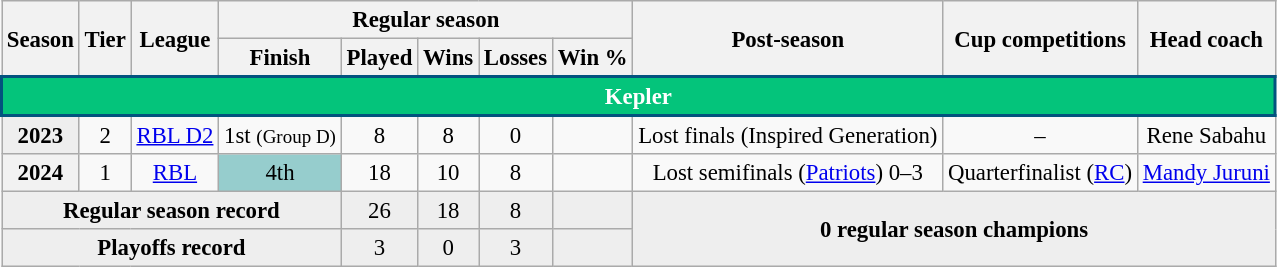<table class="wikitable" style="font-size:95%; text-align:center">
<tr>
<th rowspan="2">Season</th>
<th rowspan="2">Tier</th>
<th rowspan="2">League</th>
<th colspan="5">Regular season</th>
<th rowspan="2">Post-season</th>
<th rowspan="2">Cup competitions</th>
<th rowspan="2">Head coach</th>
</tr>
<tr>
<th>Finish</th>
<th>Played</th>
<th>Wins</th>
<th>Losses</th>
<th>Win %</th>
</tr>
<tr>
<td colspan="13" align="center" style="background:#04c47b; color:white; border:2px solid #02537e"><strong>Kepler</strong></td>
</tr>
<tr>
<th style="background:#eee;">2023</th>
<td style="text-align:center;">2</td>
<td style="text-align:center;"><a href='#'>RBL D2</a></td>
<td style="text-align:center;">1st <small>(Group D)</small></td>
<td style="text-align:center;">8</td>
<td style="text-align:center;">8</td>
<td style="text-align:center;">0</td>
<td style="text-align:center;"></td>
<td style="text-align:center;">Lost finals (Inspired Generation)</td>
<td>–</td>
<td>Rene Sabahu</td>
</tr>
<tr>
<th>2024</th>
<td>1</td>
<td><a href='#'>RBL</a></td>
<td style="background-color:#96CDCD;">4th</td>
<td>18</td>
<td>10</td>
<td>8</td>
<td></td>
<td>Lost semifinals (<a href='#'>Patriots</a>) 0–3</td>
<td>Quarterfinalist (<a href='#'>RC</a>)</td>
<td><a href='#'>Mandy Juruni</a></td>
</tr>
<tr>
<th colspan="4" style="background:#eee;">Regular season record</th>
<td style="background:#eee;">26</td>
<td style="background:#eee;">18</td>
<td style="background:#eee;">8</td>
<td style="background:#eee;"></td>
<td colspan="3" rowspan="2" style="background:#eee;"><strong>0 regular season champions</strong></td>
</tr>
<tr>
<th colspan="4" style="background:#eee;">Playoffs record</th>
<td style="background:#eee;">3</td>
<td style="background:#eee;">0</td>
<td style="background:#eee;">3</td>
<td style="background:#eee;"></td>
</tr>
</table>
